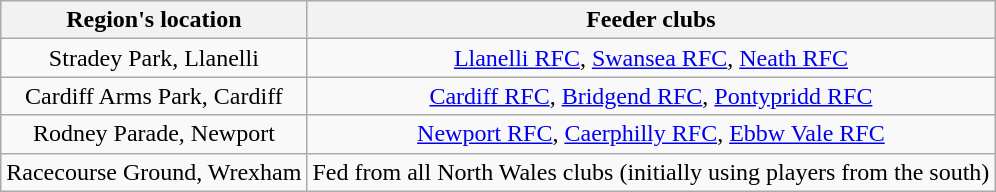<table class="wikitable" style="text-align: center;">
<tr>
<th>Region's location</th>
<th>Feeder clubs</th>
</tr>
<tr>
<td>Stradey Park, Llanelli</td>
<td><a href='#'>Llanelli RFC</a>, <a href='#'>Swansea RFC</a>, <a href='#'>Neath RFC</a></td>
</tr>
<tr>
<td>Cardiff Arms Park, Cardiff</td>
<td><a href='#'>Cardiff RFC</a>, <a href='#'>Bridgend RFC</a>, <a href='#'>Pontypridd RFC</a></td>
</tr>
<tr>
<td>Rodney Parade, Newport</td>
<td><a href='#'>Newport RFC</a>, <a href='#'>Caerphilly RFC</a>, <a href='#'>Ebbw Vale RFC</a></td>
</tr>
<tr>
<td>Racecourse Ground, Wrexham</td>
<td>Fed from all North Wales clubs (initially using players from the south)</td>
</tr>
</table>
